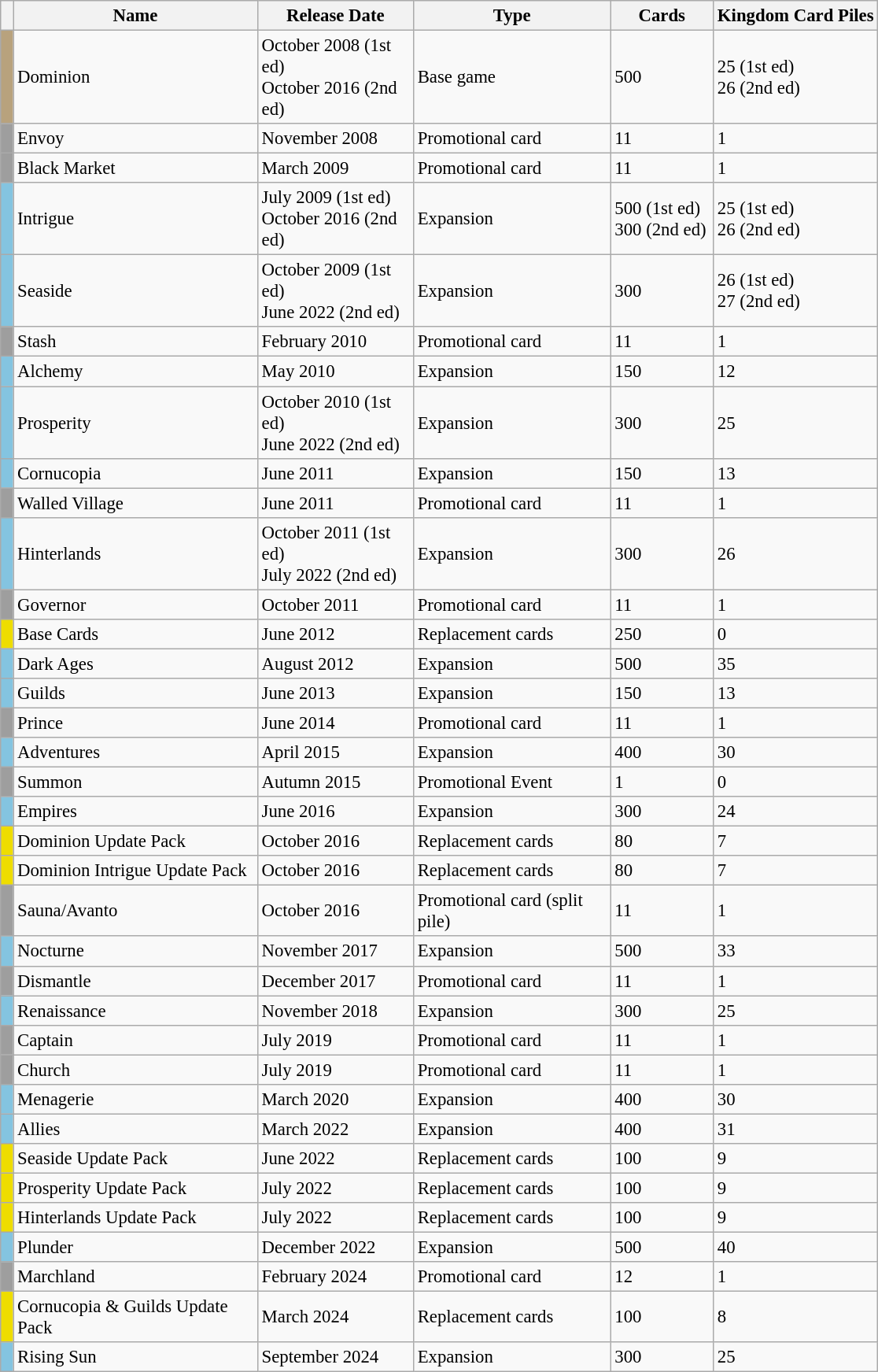<table class="wikitable sortable" style="margin:0.5em auto; font-size:95%;">
<tr>
<th width="4px" class="unsortable"></th>
<th width="200px">Name</th>
<th width="125px">Re­lease Date</th>
<th width="160px">Type</th>
<th width="80px">Cards</th>
<th>King­dom Card Piles</th>
</tr>
<tr>
<td bgcolor=#B8A27D></td>
<td>Dominion</td>
<td>October 2008 (1st ed)<br>October 2016 (2nd ed)</td>
<td>Base game</td>
<td>500</td>
<td>25 (1st ed)<br>26 (2nd ed)</td>
</tr>
<tr>
<td bgcolor=#9E9E9E></td>
<td>Envoy</td>
<td>November 2008</td>
<td>Promotional card</td>
<td>11</td>
<td>1</td>
</tr>
<tr>
<td bgcolor=#9E9E9E></td>
<td>Black Market</td>
<td>March 2009</td>
<td>Promotional card</td>
<td>11</td>
<td>1</td>
</tr>
<tr>
<td bgcolor=#84C4E0></td>
<td>Intrigue</td>
<td>July 2009 (1st ed)<br>October 2016 (2nd ed)</td>
<td>Expansion</td>
<td>500 (1st ed)<br>300 (2nd ed)</td>
<td>25 (1st ed)<br>26 (2nd ed)</td>
</tr>
<tr>
<td bgcolor=#84C4E0></td>
<td>Seaside</td>
<td>October 2009 (1st ed)<br>June 2022 (2nd ed)</td>
<td>Expansion</td>
<td>300</td>
<td>26 (1st ed)<br>27 (2nd ed)</td>
</tr>
<tr>
<td bgcolor=#9E9E9E></td>
<td>Stash</td>
<td>February 2010</td>
<td>Promotional card</td>
<td>11</td>
<td>1</td>
</tr>
<tr>
<td bgcolor=#84C4E0></td>
<td>Alchemy</td>
<td>May 2010</td>
<td>Expansion</td>
<td>150</td>
<td>12</td>
</tr>
<tr>
<td bgcolor=#84C4E0></td>
<td>Prosperity</td>
<td>October 2010 (1st ed)<br>June 2022 (2nd ed)</td>
<td>Expansion</td>
<td>300</td>
<td>25</td>
</tr>
<tr>
<td bgcolor=#84C4E0></td>
<td>Cornucopia</td>
<td>June 2011</td>
<td>Expansion</td>
<td>150</td>
<td>13</td>
</tr>
<tr>
<td bgcolor=#9E9E9E></td>
<td>Walled Village</td>
<td>June 2011</td>
<td>Promotional card</td>
<td>11</td>
<td>1</td>
</tr>
<tr>
<td bgcolor=#84C4E0></td>
<td>Hinterlands</td>
<td>October 2011 (1st ed)<br>July 2022 (2nd ed)</td>
<td>Expansion</td>
<td>300</td>
<td>26</td>
</tr>
<tr>
<td bgcolor=#9E9E9E></td>
<td>Governor</td>
<td>October 2011</td>
<td>Promotional card</td>
<td>11</td>
<td>1</td>
</tr>
<tr>
<td bgcolor=#EEDD00></td>
<td>Base Cards</td>
<td>June 2012</td>
<td>Replacement cards</td>
<td>250</td>
<td>0</td>
</tr>
<tr>
<td bgcolor=#84C4E0></td>
<td>Dark Ages</td>
<td>August 2012</td>
<td>Expansion</td>
<td>500</td>
<td>35</td>
</tr>
<tr>
<td bgcolor=#84C4E0></td>
<td>Guilds</td>
<td>June 2013</td>
<td>Expansion</td>
<td>150</td>
<td>13</td>
</tr>
<tr>
<td bgcolor=#9E9E9E></td>
<td>Prince</td>
<td>June 2014</td>
<td>Promotional card</td>
<td>11</td>
<td>1</td>
</tr>
<tr>
<td bgcolor=#84C4E0></td>
<td>Adventures</td>
<td>April 2015</td>
<td>Expansion</td>
<td>400</td>
<td>30</td>
</tr>
<tr>
<td bgcolor=#9E9E9E></td>
<td>Summon</td>
<td>Autumn 2015</td>
<td>Promotional Event</td>
<td>1</td>
<td>0</td>
</tr>
<tr>
<td bgcolor=#84C4E0></td>
<td>Empires</td>
<td>June 2016</td>
<td>Expansion</td>
<td>300</td>
<td>24</td>
</tr>
<tr>
<td bgcolor=#EEDD00></td>
<td>Dominion Update Pack</td>
<td>October 2016</td>
<td>Replacement cards</td>
<td>80</td>
<td>7</td>
</tr>
<tr>
<td bgcolor=#EEDD00></td>
<td>Dominion Intrigue Update Pack</td>
<td>October 2016</td>
<td>Replacement cards</td>
<td>80</td>
<td>7</td>
</tr>
<tr>
<td bgcolor=#9E9E9E></td>
<td>Sauna/Avanto</td>
<td>October 2016</td>
<td>Promotional card (split pile)</td>
<td>11</td>
<td>1</td>
</tr>
<tr>
<td bgcolor=#84C4E0></td>
<td>Nocturne</td>
<td>November 2017</td>
<td>Expansion</td>
<td>500</td>
<td>33</td>
</tr>
<tr>
<td bgcolor=#9E9E9E></td>
<td>Dismantle</td>
<td>December 2017</td>
<td>Promotional card</td>
<td>11</td>
<td>1</td>
</tr>
<tr>
<td bgcolor=#84C4E0></td>
<td>Renaissance</td>
<td>November 2018</td>
<td>Expansion</td>
<td>300</td>
<td>25</td>
</tr>
<tr>
<td bgcolor=#9E9E9E></td>
<td>Captain</td>
<td>July 2019</td>
<td>Promotional card</td>
<td>11</td>
<td>1</td>
</tr>
<tr>
<td bgcolor=#9E9E9E></td>
<td>Church</td>
<td>July 2019</td>
<td>Promotional card</td>
<td>11</td>
<td>1</td>
</tr>
<tr>
<td bgcolor=#84C4E0></td>
<td>Menagerie</td>
<td>March 2020</td>
<td>Expansion</td>
<td>400</td>
<td>30</td>
</tr>
<tr>
<td bgcolor=#84C4E0></td>
<td>Allies</td>
<td>March 2022</td>
<td>Expansion</td>
<td>400</td>
<td>31</td>
</tr>
<tr>
<td bgcolor=#EEDD00></td>
<td>Seaside Update Pack</td>
<td>June 2022</td>
<td>Replacement cards</td>
<td>100</td>
<td>9</td>
</tr>
<tr>
<td bgcolor=#EEDD00></td>
<td>Prosperity Update Pack</td>
<td>July 2022</td>
<td>Replacement cards</td>
<td>100</td>
<td>9</td>
</tr>
<tr>
<td bgcolor=#EEDD00></td>
<td>Hinterlands Update Pack</td>
<td>July 2022</td>
<td>Replacement cards</td>
<td>100</td>
<td>9</td>
</tr>
<tr>
<td bgcolor=#84C4E0></td>
<td>Plunder</td>
<td>December 2022</td>
<td>Expansion</td>
<td>500</td>
<td>40</td>
</tr>
<tr>
<td bgcolor=#9E9E9E></td>
<td>Marchland</td>
<td>February 2024</td>
<td>Promotional card</td>
<td>12</td>
<td>1</td>
</tr>
<tr>
<td bgcolor=#EEDD00></td>
<td>Cornucopia & Guilds Update Pack</td>
<td>March 2024</td>
<td>Replacement cards</td>
<td>100</td>
<td>8</td>
</tr>
<tr>
<td bgcolor=#84C4E0></td>
<td>Rising Sun</td>
<td>September 2024</td>
<td>Expansion</td>
<td>300</td>
<td>25</td>
</tr>
</table>
